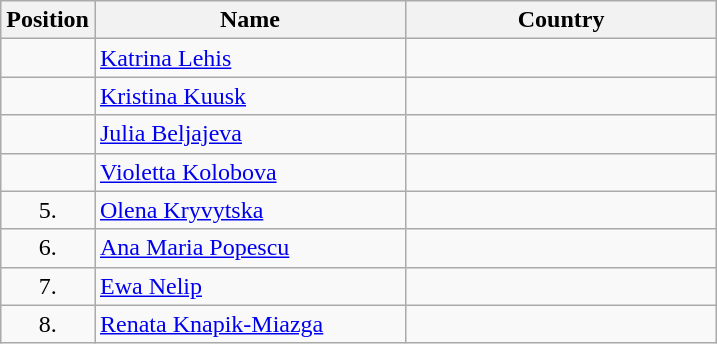<table class="wikitable">
<tr>
<th width="20">Position</th>
<th width="200">Name</th>
<th width="200">Country</th>
</tr>
<tr>
<td align="center"></td>
<td><a href='#'>Katrina Lehis</a></td>
<td></td>
</tr>
<tr>
<td align="center"></td>
<td><a href='#'>Kristina Kuusk</a></td>
<td></td>
</tr>
<tr>
<td align="center"></td>
<td><a href='#'>Julia Beljajeva</a></td>
<td></td>
</tr>
<tr>
<td align="center"></td>
<td><a href='#'>Violetta Kolobova</a></td>
<td></td>
</tr>
<tr>
<td align="center">5.</td>
<td><a href='#'>Olena Kryvytska</a></td>
<td></td>
</tr>
<tr>
<td align="center">6.</td>
<td><a href='#'>Ana Maria Popescu</a></td>
<td></td>
</tr>
<tr>
<td align="center">7.</td>
<td><a href='#'>Ewa Nelip</a></td>
<td></td>
</tr>
<tr>
<td align="center">8.</td>
<td><a href='#'>Renata Knapik-Miazga</a></td>
<td></td>
</tr>
</table>
